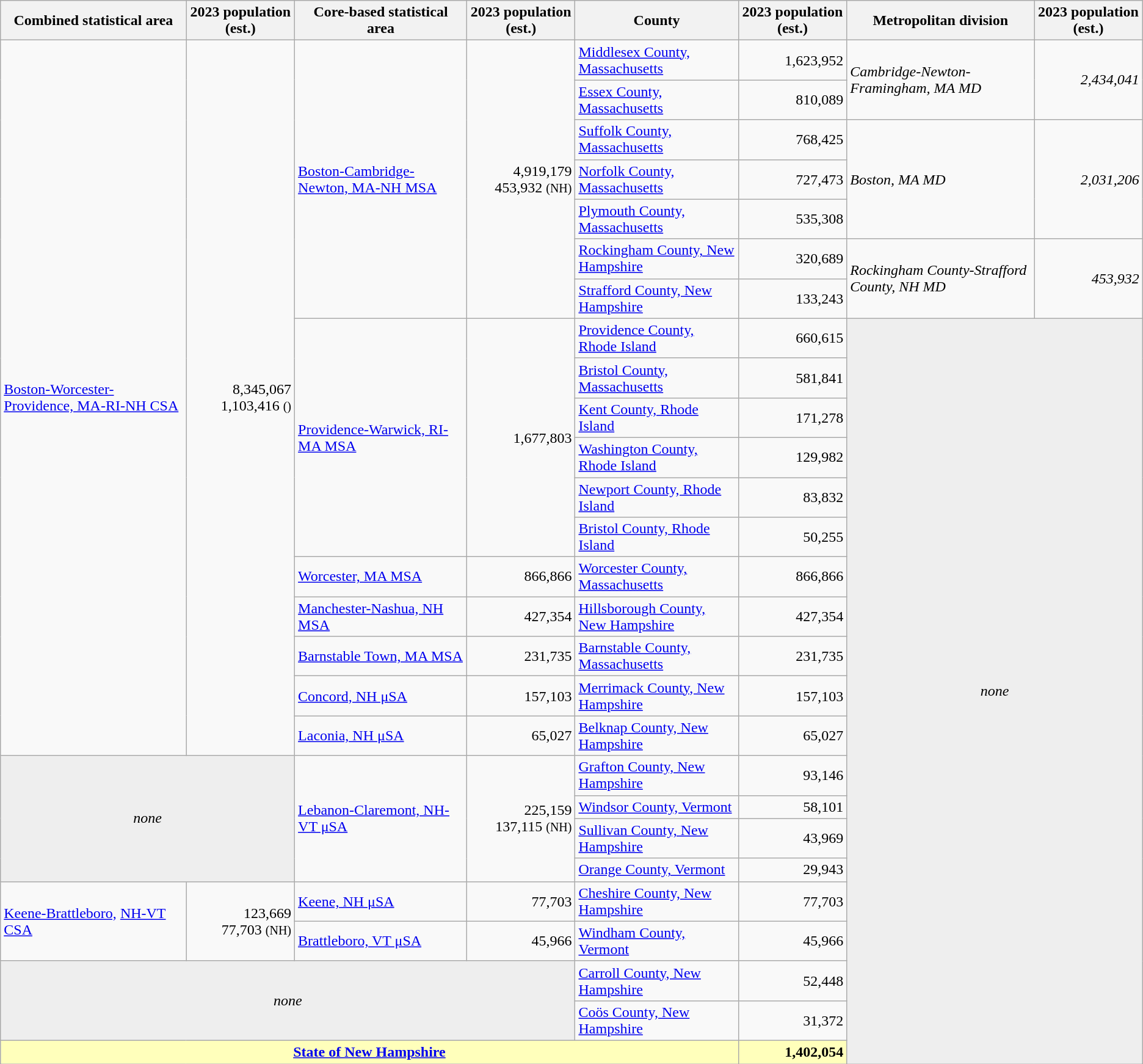<table class=wikitable>
<tr>
<th>Combined statistical area</th>
<th>2023 population (est.)</th>
<th>Core-based statistical area</th>
<th>2023 population (est.)</th>
<th>County</th>
<th>2023 population (est.)</th>
<th>Metropolitan division</th>
<th>2023 population (est.)</th>
</tr>
<tr>
<td rowspan=18><a href='#'><span>Boston-Worcester-Providence, MA-RI-NH CSA</span></a></td>
<td rowspan=18 align=right><span>8,345,067</span><br>1,103,416 <small>()</small></td>
<td rowspan=7><a href='#'><span>Boston-Cambridge-Newton, MA-NH MSA</span></a></td>
<td rowspan=7 align=right><span>4,919,179</span><br>453,932 <small>(NH)</small></td>
<td><a href='#'><span>Middlesex County, Massachusetts</span></a></td>
<td align=right><span>1,623,952</span></td>
<td rowspan=2><span><em>Cambridge-Newton-Framingham, MA MD</em></span></td>
<td rowspan=2 align=right><span><em>2,434,041</em></span></td>
</tr>
<tr>
<td><a href='#'><span>Essex County, Massachusetts</span></a></td>
<td align=right><span>810,089</span></td>
</tr>
<tr>
<td><a href='#'><span>Suffolk County, Massachusetts</span></a></td>
<td align=right><span>768,425</span></td>
<td rowspan=3><span><em>Boston, MA MD</em></span></td>
<td rowspan=3 align=right><span><em>2,031,206</em></span></td>
</tr>
<tr>
<td><a href='#'><span>Norfolk County, Massachusetts</span></a></td>
<td align=right><span>727,473</span></td>
</tr>
<tr>
<td><a href='#'><span>Plymouth County, Massachusetts</span></a></td>
<td align=right><span>535,308</span></td>
</tr>
<tr>
<td><a href='#'>Rockingham County, New Hampshire</a></td>
<td align=right>320,689</td>
<td rowspan=2><em>Rockingham County-Strafford County, NH MD</em></td>
<td rowspan=2 align=right><em>453,932</em></td>
</tr>
<tr>
<td><a href='#'>Strafford County, New Hampshire</a></td>
<td align=right>133,243</td>
</tr>
<tr>
<td rowspan=6><a href='#'><span>Providence-Warwick, RI-MA MSA</span></a></td>
<td rowspan=6 align=right><span>1,677,803</span></td>
<td><a href='#'><span>Providence County, Rhode Island</span></a></td>
<td align=right><span>660,615</span></td>
<td rowspan=20 colspan=2 align=center bgcolor=#EEEEEE><em>none</em></td>
</tr>
<tr>
<td><a href='#'><span>Bristol County, Massachusetts</span></a></td>
<td align=right><span>581,841</span></td>
</tr>
<tr>
<td><a href='#'><span>Kent County, Rhode Island</span></a></td>
<td align=right><span>171,278</span></td>
</tr>
<tr>
<td><a href='#'><span>Washington County, Rhode Island</span></a></td>
<td align=right><span>129,982</span></td>
</tr>
<tr>
<td><a href='#'><span>Newport County, Rhode Island</span></a></td>
<td align=right><span>83,832</span></td>
</tr>
<tr>
<td><a href='#'><span>Bristol County, Rhode Island</span></a></td>
<td align=right><span>50,255</span></td>
</tr>
<tr>
<td><a href='#'><span>Worcester, MA MSA</span></a></td>
<td align=right><span>866,866</span></td>
<td><a href='#'><span>Worcester County, Massachusetts</span></a></td>
<td align=right><span>866,866</span></td>
</tr>
<tr>
<td rowspan=1><a href='#'>Manchester-Nashua, NH MSA</a></td>
<td rowspan=1 align=right>427,354</td>
<td><a href='#'>Hillsborough County, New Hampshire</a></td>
<td align=right>427,354</td>
</tr>
<tr>
<td rowspan=1><a href='#'><span>Barnstable Town, MA MSA</span></a></td>
<td rowspan=1 align=right><span>231,735</span></td>
<td><a href='#'><span>Barnstable County, Massachusetts</span></a></td>
<td align=right><span>231,735</span></td>
</tr>
<tr>
<td rowspan=1><a href='#'>Concord, NH μSA</a></td>
<td rowspan=1 align=right>157,103</td>
<td><a href='#'>Merrimack County, New Hampshire</a></td>
<td align=right>157,103</td>
</tr>
<tr>
<td rowspan=1><a href='#'>Laconia, NH μSA</a></td>
<td rowspan=1 align=right>65,027</td>
<td><a href='#'>Belknap County, New Hampshire</a></td>
<td align=right>65,027</td>
</tr>
<tr>
<td rowspan=4 colspan=2 align=center bgcolor=#EEEEEE><em>none</em></td>
<td rowspan=4><a href='#'><span>Lebanon-Claremont, NH-VT μSA</span></a></td>
<td rowspan=4 align=right><span>225,159</span><br>137,115 <small>(NH)</small></td>
<td><a href='#'>Grafton County, New Hampshire</a></td>
<td align=right>93,146</td>
</tr>
<tr>
<td><a href='#'><span>Windsor County, Vermont</span></a></td>
<td align=right><span>58,101</span></td>
</tr>
<tr>
<td><a href='#'>Sullivan County, New Hampshire</a></td>
<td align=right>43,969</td>
</tr>
<tr>
<td><a href='#'><span>Orange County, Vermont</span></a></td>
<td align=right><span>29,943</span></td>
</tr>
<tr>
<td rowspan=2><a href='#'><span>Keene-Brattleboro,</span></a> <a href='#'><span>NH-VT CSA</span></a></td>
<td rowspan=2 align=right><span>123,669</span><br>77,703 <small>(NH)</small></td>
<td rowspan=1><a href='#'>Keene, NH μSA</a></td>
<td rowspan=1 align=right>77,703</td>
<td><a href='#'>Cheshire County, New Hampshire</a></td>
<td align=right>77,703</td>
</tr>
<tr>
<td rowspan=1><a href='#'><span>Brattleboro, VT μSA</span></a></td>
<td rowspan=1 align=right><span>45,966</span></td>
<td><a href='#'><span>Windham County, Vermont</span></a></td>
<td align=right><span>45,966</span></td>
</tr>
<tr>
<td rowspan=2 colspan=4 align=center bgcolor=#EEEEEE><em>none</em></td>
<td><a href='#'>Carroll County, New Hampshire</a></td>
<td align=right>52,448</td>
</tr>
<tr>
<td><a href='#'>Coös County, New Hampshire</a></td>
<td align=right>31,372</td>
</tr>
<tr style="font-weight:bold;" bgcolor=#FFFFBB>
<td colspan=5 align=center><a href='#'>State of New Hampshire</a></td>
<td align=right>1,402,054</td>
</tr>
</table>
